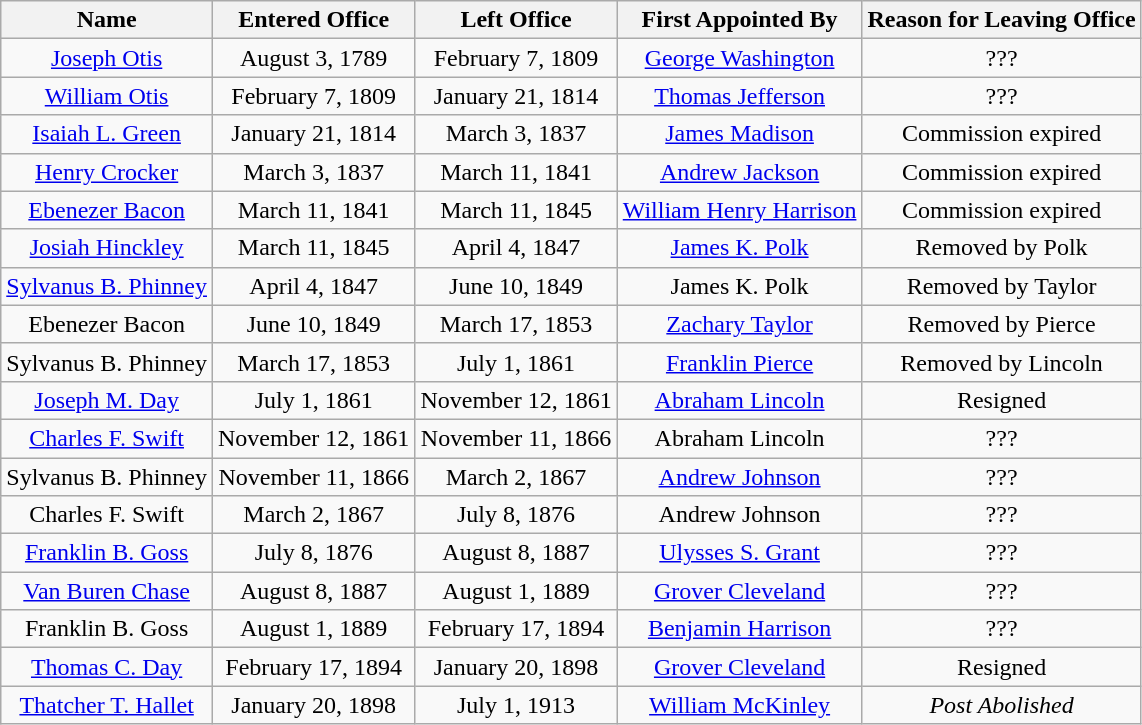<table class="wikitable" style="text-align: center;">
<tr>
<th>Name</th>
<th>Entered Office</th>
<th>Left Office</th>
<th>First Appointed By</th>
<th>Reason for Leaving Office</th>
</tr>
<tr>
<td><a href='#'>Joseph Otis</a></td>
<td>August 3, 1789</td>
<td>February 7, 1809</td>
<td><a href='#'>George Washington</a></td>
<td>???</td>
</tr>
<tr>
<td><a href='#'>William Otis</a></td>
<td>February 7, 1809</td>
<td>January 21, 1814</td>
<td><a href='#'>Thomas Jefferson</a></td>
<td>???</td>
</tr>
<tr>
<td><a href='#'>Isaiah L. Green</a></td>
<td>January 21, 1814</td>
<td>March 3, 1837</td>
<td><a href='#'>James Madison</a></td>
<td>Commission expired</td>
</tr>
<tr>
<td><a href='#'>Henry Crocker</a></td>
<td>March 3, 1837</td>
<td>March 11, 1841</td>
<td><a href='#'>Andrew Jackson</a></td>
<td>Commission expired</td>
</tr>
<tr>
<td><a href='#'>Ebenezer Bacon</a></td>
<td>March 11, 1841</td>
<td>March 11, 1845</td>
<td><a href='#'>William Henry Harrison</a></td>
<td>Commission expired</td>
</tr>
<tr>
<td><a href='#'>Josiah Hinckley</a></td>
<td>March 11, 1845</td>
<td>April 4, 1847</td>
<td><a href='#'>James K. Polk</a></td>
<td>Removed by Polk</td>
</tr>
<tr>
<td><a href='#'>Sylvanus B. Phinney</a></td>
<td>April 4, 1847</td>
<td>June 10, 1849</td>
<td>James K. Polk</td>
<td>Removed by Taylor</td>
</tr>
<tr>
<td>Ebenezer Bacon</td>
<td>June 10, 1849</td>
<td>March 17, 1853</td>
<td><a href='#'>Zachary Taylor</a></td>
<td>Removed by Pierce</td>
</tr>
<tr>
<td>Sylvanus B. Phinney</td>
<td>March 17, 1853</td>
<td>July 1, 1861</td>
<td><a href='#'>Franklin Pierce</a></td>
<td>Removed by Lincoln</td>
</tr>
<tr>
<td><a href='#'>Joseph M. Day</a></td>
<td>July 1, 1861</td>
<td>November 12, 1861</td>
<td><a href='#'>Abraham Lincoln</a></td>
<td>Resigned</td>
</tr>
<tr>
<td><a href='#'>Charles F. Swift</a></td>
<td>November 12, 1861</td>
<td>November 11, 1866</td>
<td>Abraham Lincoln</td>
<td>???</td>
</tr>
<tr>
<td>Sylvanus B. Phinney</td>
<td>November 11, 1866</td>
<td>March 2, 1867</td>
<td><a href='#'>Andrew Johnson</a></td>
<td>???</td>
</tr>
<tr>
<td>Charles F. Swift</td>
<td>March 2, 1867</td>
<td>July 8, 1876</td>
<td>Andrew Johnson</td>
<td>???</td>
</tr>
<tr>
<td><a href='#'>Franklin B. Goss</a></td>
<td>July 8, 1876</td>
<td>August 8, 1887</td>
<td><a href='#'>Ulysses S. Grant</a></td>
<td>???</td>
</tr>
<tr>
<td><a href='#'>Van Buren Chase</a></td>
<td>August 8, 1887</td>
<td>August 1, 1889</td>
<td><a href='#'>Grover Cleveland</a></td>
<td>???</td>
</tr>
<tr>
<td>Franklin B. Goss</td>
<td>August 1, 1889</td>
<td>February 17, 1894</td>
<td><a href='#'>Benjamin Harrison</a></td>
<td>???</td>
</tr>
<tr>
<td><a href='#'>Thomas C. Day</a></td>
<td>February 17, 1894</td>
<td>January 20, 1898</td>
<td><a href='#'>Grover Cleveland</a></td>
<td>Resigned</td>
</tr>
<tr>
<td><a href='#'>Thatcher T. Hallet</a></td>
<td>January 20, 1898</td>
<td>July 1, 1913</td>
<td><a href='#'>William McKinley</a></td>
<td><em>Post Abolished</em></td>
</tr>
</table>
